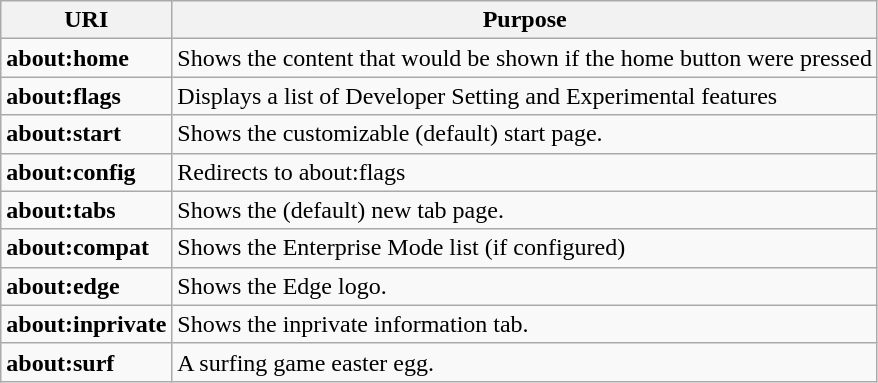<table class="wikitable">
<tr>
<th>URI</th>
<th>Purpose</th>
</tr>
<tr>
<td><strong>about:home</strong></td>
<td>Shows the content that would be shown if the home button were pressed</td>
</tr>
<tr>
<td><strong>about:flags</strong></td>
<td>Displays a list of Developer Setting and Experimental features</td>
</tr>
<tr>
<td><strong>about:start</strong></td>
<td>Shows the customizable (default) start page.</td>
</tr>
<tr>
<td><strong>about:config</strong></td>
<td>Redirects to about:flags</td>
</tr>
<tr>
<td><strong>about:tabs</strong></td>
<td>Shows the (default) new tab page.</td>
</tr>
<tr>
<td><strong>about:compat</strong></td>
<td>Shows the Enterprise Mode list (if configured)</td>
</tr>
<tr>
<td><strong>about:edge</strong></td>
<td>Shows the Edge logo.</td>
</tr>
<tr>
<td><strong>about:inprivate</strong></td>
<td>Shows the inprivate information tab.</td>
</tr>
<tr>
<td><strong>about:surf</strong></td>
<td>A surfing game easter egg.</td>
</tr>
</table>
